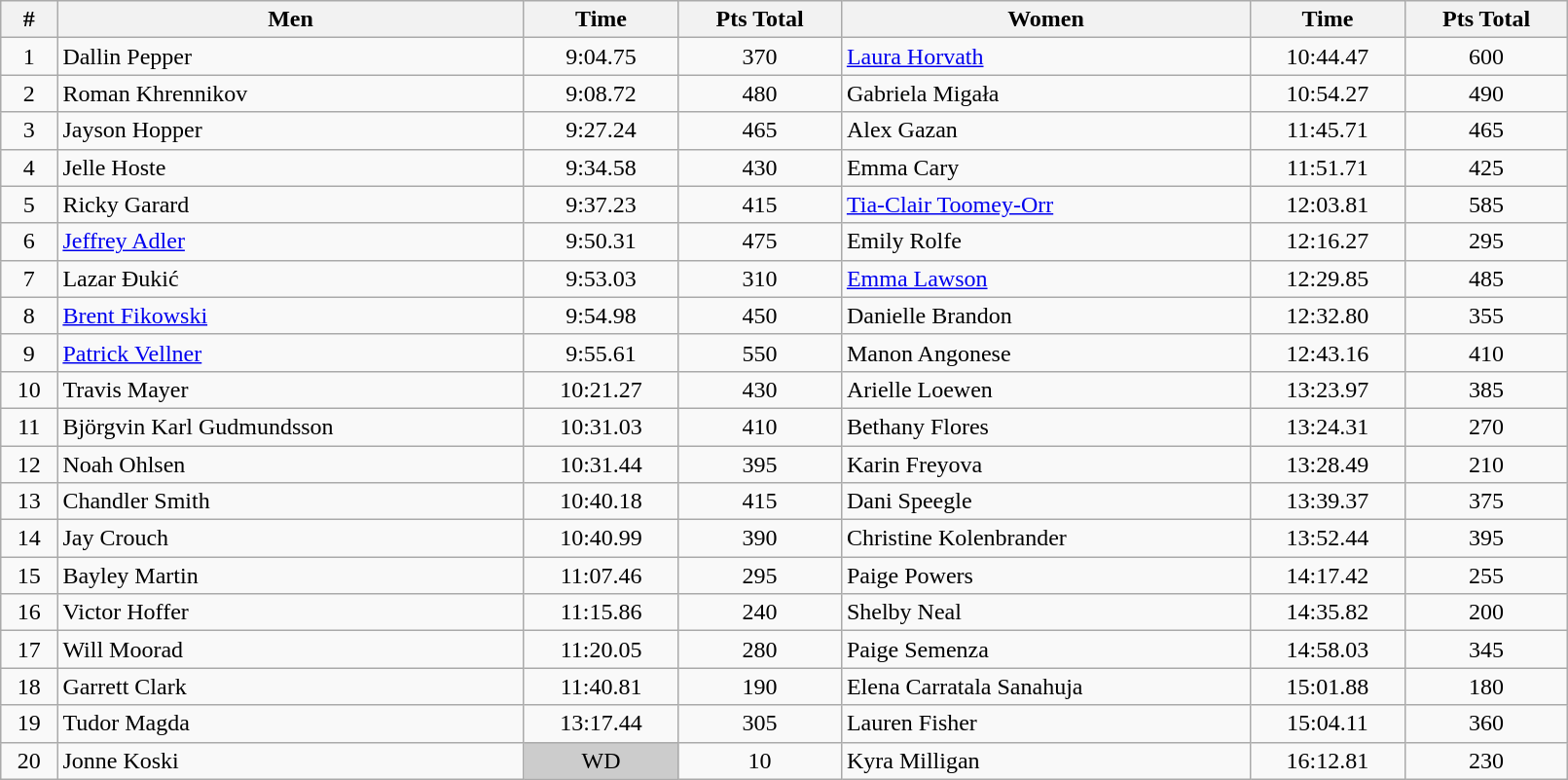<table class="wikitable sortable" style="display: inline-table;width: 85%; text-align:center">
<tr>
<th>#</th>
<th>Men</th>
<th>Time</th>
<th>Pts Total</th>
<th>Women</th>
<th>Time</th>
<th>Pts Total</th>
</tr>
<tr>
<td>1</td>
<td align=left> Dallin Pepper</td>
<td>9:04.75</td>
<td>370</td>
<td align=left> <a href='#'>Laura Horvath</a></td>
<td>10:44.47</td>
<td>600</td>
</tr>
<tr>
<td>2</td>
<td align=left> Roman Khrennikov</td>
<td>9:08.72</td>
<td>480</td>
<td align=left> Gabriela Migała</td>
<td>10:54.27</td>
<td>490</td>
</tr>
<tr>
<td>3</td>
<td align=left> Jayson Hopper</td>
<td>9:27.24</td>
<td>465</td>
<td align=left> Alex Gazan</td>
<td>11:45.71</td>
<td>465</td>
</tr>
<tr>
<td>4</td>
<td align=left> Jelle Hoste</td>
<td>9:34.58</td>
<td>430</td>
<td align=left> Emma Cary</td>
<td>11:51.71</td>
<td>425</td>
</tr>
<tr>
<td>5</td>
<td align=left> Ricky Garard</td>
<td>9:37.23</td>
<td>415</td>
<td align=left> <a href='#'>Tia-Clair Toomey-Orr</a></td>
<td>12:03.81</td>
<td>585</td>
</tr>
<tr>
<td>6</td>
<td align=left> <a href='#'>Jeffrey Adler</a></td>
<td>9:50.31</td>
<td>475</td>
<td align=left> Emily Rolfe</td>
<td>12:16.27</td>
<td>295</td>
</tr>
<tr>
<td>7</td>
<td align=left> Lazar Đukić</td>
<td>9:53.03</td>
<td>310</td>
<td align=left> <a href='#'>Emma Lawson</a></td>
<td>12:29.85</td>
<td>485</td>
</tr>
<tr>
<td>8</td>
<td align=left> <a href='#'>Brent Fikowski</a></td>
<td>9:54.98</td>
<td>450</td>
<td align=left> Danielle Brandon</td>
<td>12:32.80</td>
<td>355</td>
</tr>
<tr>
<td>9</td>
<td align=left> <a href='#'>Patrick Vellner</a></td>
<td>9:55.61</td>
<td>550</td>
<td align=left> Manon Angonese</td>
<td>12:43.16</td>
<td>410</td>
</tr>
<tr>
<td>10</td>
<td align=left> Travis Mayer</td>
<td>10:21.27</td>
<td>430</td>
<td align=left> Arielle Loewen</td>
<td>13:23.97</td>
<td>385</td>
</tr>
<tr>
<td>11</td>
<td align=left> Björgvin Karl Gudmundsson</td>
<td>10:31.03</td>
<td>410</td>
<td align=left> Bethany Flores</td>
<td>13:24.31</td>
<td>270</td>
</tr>
<tr>
<td>12</td>
<td align=left> Noah Ohlsen</td>
<td>10:31.44</td>
<td>395</td>
<td align=left> Karin Freyova</td>
<td>13:28.49</td>
<td>210</td>
</tr>
<tr>
<td>13</td>
<td align=left> Chandler Smith</td>
<td>10:40.18</td>
<td>415</td>
<td align=left> Dani Speegle</td>
<td>13:39.37</td>
<td>375</td>
</tr>
<tr>
<td>14</td>
<td align=left> Jay Crouch</td>
<td>10:40.99</td>
<td>390</td>
<td align=left> Christine Kolenbrander</td>
<td>13:52.44</td>
<td>395</td>
</tr>
<tr>
<td>15</td>
<td align=left> Bayley Martin</td>
<td>11:07.46</td>
<td>295</td>
<td align=left> Paige Powers</td>
<td>14:17.42</td>
<td>255</td>
</tr>
<tr>
<td>16</td>
<td align=left> Victor Hoffer</td>
<td>11:15.86</td>
<td>240</td>
<td align=left> Shelby Neal</td>
<td>14:35.82</td>
<td>200</td>
</tr>
<tr>
<td>17</td>
<td align=left> Will Moorad</td>
<td>11:20.05</td>
<td>280</td>
<td align=left> Paige Semenza</td>
<td>14:58.03</td>
<td>345</td>
</tr>
<tr>
<td>18</td>
<td align=left> Garrett Clark</td>
<td>11:40.81</td>
<td>190</td>
<td align=left> Elena Carratala Sanahuja</td>
<td>15:01.88</td>
<td>180</td>
</tr>
<tr>
<td>19</td>
<td align=left> Tudor Magda</td>
<td>13:17.44</td>
<td>305</td>
<td align=left> Lauren Fisher</td>
<td>15:04.11</td>
<td>360</td>
</tr>
<tr>
<td>20</td>
<td align=left "> Jonne Koski</td>
<td style="background:#ccc;">WD</td>
<td>10</td>
<td align=left> Kyra Milligan</td>
<td>16:12.81</td>
<td>230</td>
</tr>
</table>
